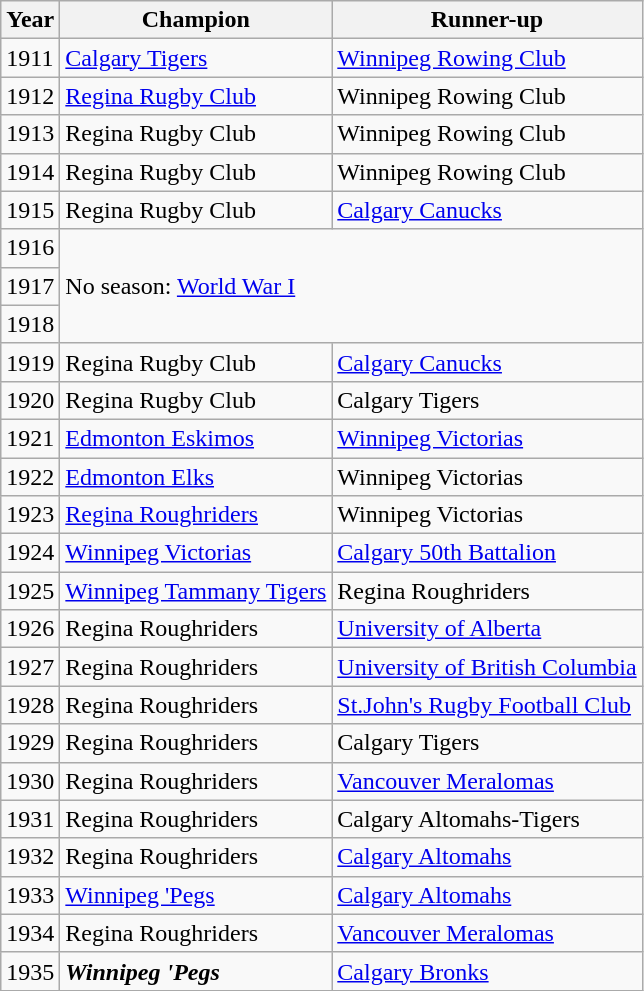<table class="wikitable">
<tr>
<th>Year</th>
<th>Champion</th>
<th>Runner-up</th>
</tr>
<tr>
<td>1911</td>
<td><a href='#'>Calgary Tigers</a></td>
<td><a href='#'>Winnipeg Rowing Club</a></td>
</tr>
<tr>
<td>1912</td>
<td><a href='#'>Regina Rugby Club</a></td>
<td>Winnipeg Rowing Club</td>
</tr>
<tr>
<td>1913</td>
<td>Regina Rugby Club</td>
<td>Winnipeg Rowing Club</td>
</tr>
<tr>
<td>1914</td>
<td>Regina Rugby Club</td>
<td>Winnipeg Rowing Club</td>
</tr>
<tr>
<td>1915</td>
<td>Regina Rugby Club</td>
<td><a href='#'>Calgary Canucks</a></td>
</tr>
<tr>
<td>1916</td>
<td colspan="2" rowspan="3">No season: <a href='#'>World War I</a></td>
</tr>
<tr>
<td>1917</td>
</tr>
<tr>
<td>1918</td>
</tr>
<tr>
<td>1919</td>
<td>Regina Rugby Club</td>
<td><a href='#'>Calgary Canucks</a></td>
</tr>
<tr>
<td>1920</td>
<td>Regina Rugby Club</td>
<td>Calgary Tigers</td>
</tr>
<tr>
<td>1921</td>
<td><a href='#'>Edmonton Eskimos</a></td>
<td><a href='#'>Winnipeg Victorias</a></td>
</tr>
<tr>
<td>1922</td>
<td><a href='#'>Edmonton Elks</a></td>
<td>Winnipeg Victorias</td>
</tr>
<tr>
<td>1923</td>
<td><a href='#'>Regina Roughriders</a></td>
<td>Winnipeg Victorias</td>
</tr>
<tr>
<td>1924</td>
<td><a href='#'>Winnipeg Victorias</a></td>
<td><a href='#'>Calgary 50th Battalion</a></td>
</tr>
<tr>
<td>1925</td>
<td><a href='#'>Winnipeg Tammany Tigers</a></td>
<td>Regina Roughriders</td>
</tr>
<tr>
<td>1926</td>
<td>Regina Roughriders</td>
<td><a href='#'>University of Alberta</a></td>
</tr>
<tr>
<td>1927</td>
<td>Regina Roughriders</td>
<td><a href='#'>University of British Columbia</a></td>
</tr>
<tr>
<td>1928</td>
<td>Regina Roughriders</td>
<td><a href='#'>St.John's Rugby Football Club</a></td>
</tr>
<tr>
<td>1929</td>
<td>Regina Roughriders</td>
<td>Calgary Tigers</td>
</tr>
<tr>
<td>1930</td>
<td>Regina Roughriders</td>
<td><a href='#'>Vancouver Meralomas</a></td>
</tr>
<tr>
<td>1931</td>
<td>Regina Roughriders</td>
<td>Calgary Altomahs-Tigers</td>
</tr>
<tr>
<td>1932</td>
<td>Regina Roughriders</td>
<td><a href='#'>Calgary Altomahs</a></td>
</tr>
<tr>
<td>1933</td>
<td><a href='#'>Winnipeg 'Pegs</a></td>
<td><a href='#'>Calgary Altomahs</a></td>
</tr>
<tr>
<td>1934</td>
<td>Regina Roughriders</td>
<td><a href='#'>Vancouver Meralomas</a></td>
</tr>
<tr>
<td>1935</td>
<td><strong><em>Winnipeg 'Pegs</em></strong></td>
<td><a href='#'>Calgary Bronks</a></td>
</tr>
</table>
